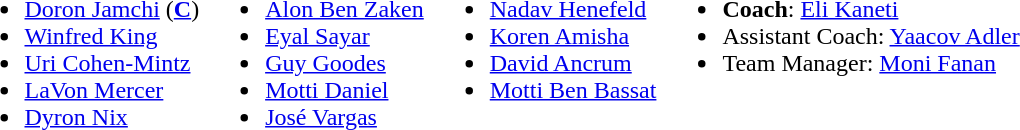<table>
<tr valign="top">
<td><br><ul><li> <a href='#'>Doron Jamchi</a> (<strong><a href='#'>C</a></strong>)</li><li> <a href='#'>Winfred King</a></li><li> <a href='#'>Uri Cohen-Mintz</a></li><li>  <a href='#'>LaVon Mercer</a></li><li> <a href='#'>Dyron Nix</a></li></ul></td>
<td><br><ul><li> <a href='#'>Alon Ben Zaken</a></li><li> <a href='#'>Eyal Sayar</a></li><li> <a href='#'>Guy Goodes</a></li><li> <a href='#'>Motti Daniel</a></li><li> <a href='#'>José Vargas</a></li></ul></td>
<td><br><ul><li> <a href='#'>Nadav Henefeld</a></li><li> <a href='#'>Koren Amisha</a></li><li> <a href='#'>David Ancrum</a></li><li> <a href='#'>Motti Ben Bassat</a></li></ul></td>
<td><br><ul><li><strong>Coach</strong>:  <a href='#'>Eli Kaneti</a></li><li>Assistant Coach:  <a href='#'>Yaacov Adler</a></li><li>Team Manager:  <a href='#'>Moni Fanan</a></li></ul></td>
</tr>
</table>
